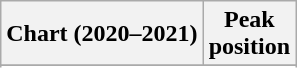<table class="wikitable sortable plainrowheaders">
<tr>
<th>Chart (2020–2021)</th>
<th>Peak<br>position</th>
</tr>
<tr>
</tr>
<tr>
</tr>
<tr>
</tr>
<tr>
</tr>
</table>
